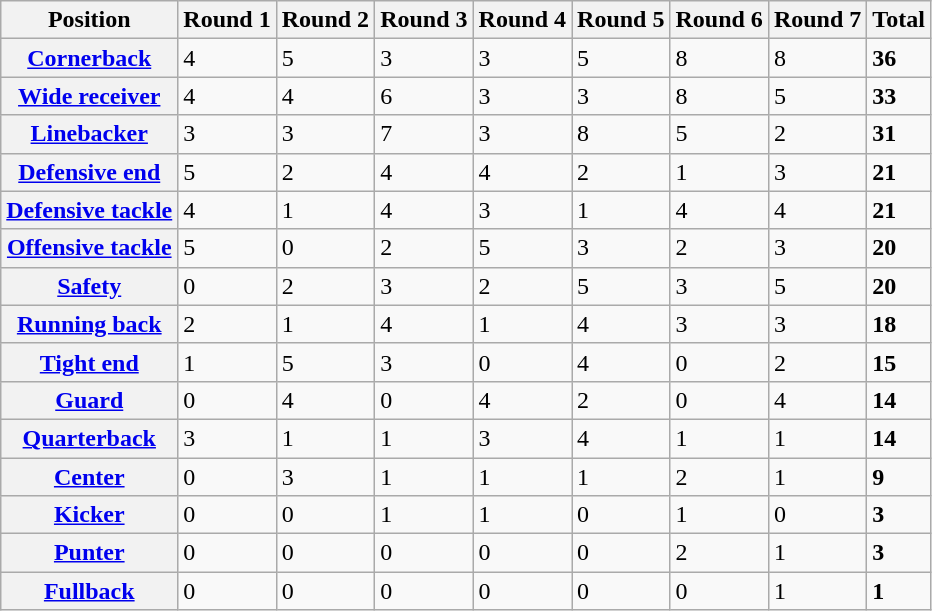<table class="wikitable sortable">
<tr>
<th>Position</th>
<th>Round 1</th>
<th>Round 2</th>
<th>Round 3</th>
<th>Round 4</th>
<th>Round 5</th>
<th>Round 6</th>
<th>Round 7</th>
<th>Total</th>
</tr>
<tr>
<th><a href='#'>Cornerback</a></th>
<td>4</td>
<td>5</td>
<td>3</td>
<td>3</td>
<td>5</td>
<td>8</td>
<td>8</td>
<td><strong>36</strong></td>
</tr>
<tr>
<th><a href='#'>Wide receiver</a></th>
<td>4</td>
<td>4</td>
<td>6</td>
<td>3</td>
<td>3</td>
<td>8</td>
<td>5</td>
<td><strong>33</strong></td>
</tr>
<tr>
<th><a href='#'>Linebacker</a></th>
<td>3</td>
<td>3</td>
<td>7</td>
<td>3</td>
<td>8</td>
<td>5</td>
<td>2</td>
<td><strong>31</strong></td>
</tr>
<tr>
<th><a href='#'>Defensive end</a></th>
<td>5</td>
<td>2</td>
<td>4</td>
<td>4</td>
<td>2</td>
<td>1</td>
<td>3</td>
<td><strong>21</strong></td>
</tr>
<tr>
<th><a href='#'>Defensive tackle</a></th>
<td>4</td>
<td>1</td>
<td>4</td>
<td>3</td>
<td>1</td>
<td>4</td>
<td>4</td>
<td><strong>21</strong></td>
</tr>
<tr>
<th><a href='#'>Offensive tackle</a></th>
<td>5</td>
<td>0</td>
<td>2</td>
<td>5</td>
<td>3</td>
<td>2</td>
<td>3</td>
<td><strong>20</strong></td>
</tr>
<tr>
<th><a href='#'>Safety</a></th>
<td>0</td>
<td>2</td>
<td>3</td>
<td>2</td>
<td>5</td>
<td>3</td>
<td>5</td>
<td><strong>20</strong></td>
</tr>
<tr>
<th><a href='#'>Running back</a></th>
<td>2</td>
<td>1</td>
<td>4</td>
<td>1</td>
<td>4</td>
<td>3</td>
<td>3</td>
<td><strong>18</strong></td>
</tr>
<tr>
<th><a href='#'>Tight end</a></th>
<td>1</td>
<td>5</td>
<td>3</td>
<td>0</td>
<td>4</td>
<td>0</td>
<td>2</td>
<td><strong>15</strong></td>
</tr>
<tr>
<th><a href='#'>Guard</a></th>
<td>0</td>
<td>4</td>
<td>0</td>
<td>4</td>
<td>2</td>
<td>0</td>
<td>4</td>
<td><strong>14</strong></td>
</tr>
<tr>
<th><a href='#'>Quarterback</a></th>
<td>3</td>
<td>1</td>
<td>1</td>
<td>3</td>
<td>4</td>
<td>1</td>
<td>1</td>
<td><strong>14</strong></td>
</tr>
<tr>
<th><a href='#'>Center</a></th>
<td>0</td>
<td>3</td>
<td>1</td>
<td>1</td>
<td>1</td>
<td>2</td>
<td>1</td>
<td><strong>9</strong></td>
</tr>
<tr>
<th><a href='#'>Kicker</a></th>
<td>0</td>
<td>0</td>
<td>1</td>
<td>1</td>
<td>0</td>
<td>1</td>
<td>0</td>
<td><strong>3</strong></td>
</tr>
<tr>
<th><a href='#'>Punter</a></th>
<td>0</td>
<td>0</td>
<td>0</td>
<td>0</td>
<td>0</td>
<td>2</td>
<td>1</td>
<td><strong>3</strong></td>
</tr>
<tr>
<th><a href='#'>Fullback</a></th>
<td>0</td>
<td>0</td>
<td>0</td>
<td>0</td>
<td>0</td>
<td>0</td>
<td>1</td>
<td><strong>1</strong></td>
</tr>
</table>
